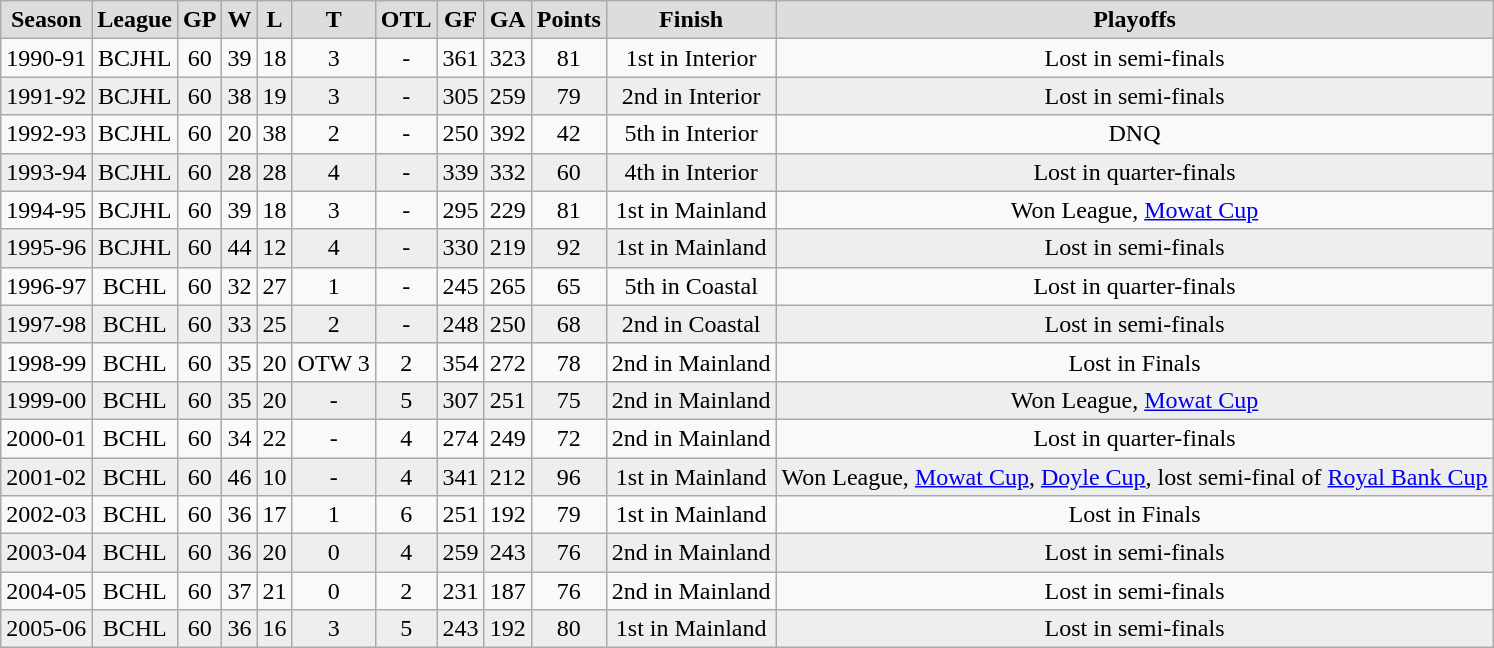<table class="wikitable">
<tr align="center"  bgcolor="#dddddd">
<td><strong>Season</strong></td>
<td><strong>League</strong></td>
<td><strong>GP </strong></td>
<td><strong> W </strong></td>
<td><strong> L </strong></td>
<td><strong> T </strong></td>
<td><strong>OTL</strong></td>
<td><strong>GF </strong></td>
<td><strong>GA </strong></td>
<td><strong>Points</strong></td>
<td><strong>Finish</strong></td>
<td><strong>Playoffs</strong></td>
</tr>
<tr align="center">
<td>1990-91</td>
<td>BCJHL</td>
<td>60</td>
<td>39</td>
<td>18</td>
<td>3</td>
<td>-</td>
<td>361</td>
<td>323</td>
<td>81</td>
<td>1st in Interior</td>
<td>Lost in semi-finals</td>
</tr>
<tr align="center" bgcolor="#eeeeee">
<td>1991-92</td>
<td>BCJHL</td>
<td>60</td>
<td>38</td>
<td>19</td>
<td>3</td>
<td>-</td>
<td>305</td>
<td>259</td>
<td>79</td>
<td>2nd in Interior</td>
<td>Lost in semi-finals</td>
</tr>
<tr align="center">
<td>1992-93</td>
<td>BCJHL</td>
<td>60</td>
<td>20</td>
<td>38</td>
<td>2</td>
<td>-</td>
<td>250</td>
<td>392</td>
<td>42</td>
<td>5th in Interior</td>
<td>DNQ</td>
</tr>
<tr align="center" bgcolor="#eeeeee">
<td>1993-94</td>
<td>BCJHL</td>
<td>60</td>
<td>28</td>
<td>28</td>
<td>4</td>
<td>-</td>
<td>339</td>
<td>332</td>
<td>60</td>
<td>4th in Interior</td>
<td>Lost in quarter-finals</td>
</tr>
<tr align="center">
<td>1994-95</td>
<td>BCJHL</td>
<td>60</td>
<td>39</td>
<td>18</td>
<td>3</td>
<td>-</td>
<td>295</td>
<td>229</td>
<td>81</td>
<td>1st in Mainland</td>
<td>Won League,        <a href='#'>Mowat Cup</a></td>
</tr>
<tr align="center" bgcolor="#eeeeee">
<td>1995-96</td>
<td>BCJHL</td>
<td>60</td>
<td>44</td>
<td>12</td>
<td>4</td>
<td>-</td>
<td>330</td>
<td>219</td>
<td>92</td>
<td>1st in Mainland</td>
<td>Lost in semi-finals</td>
</tr>
<tr align="center">
<td>1996-97</td>
<td>BCHL</td>
<td>60</td>
<td>32</td>
<td>27</td>
<td>1</td>
<td>-</td>
<td>245</td>
<td>265</td>
<td>65</td>
<td>5th in Coastal</td>
<td>Lost in quarter-finals</td>
</tr>
<tr align="center" bgcolor="#eeeeee">
<td>1997-98</td>
<td>BCHL</td>
<td>60</td>
<td>33</td>
<td>25</td>
<td>2</td>
<td>-</td>
<td>248</td>
<td>250</td>
<td>68</td>
<td>2nd in Coastal</td>
<td>Lost in semi-finals</td>
</tr>
<tr align="center">
<td>1998-99</td>
<td>BCHL</td>
<td>60</td>
<td>35</td>
<td>20</td>
<td>OTW 3</td>
<td>2</td>
<td>354</td>
<td>272</td>
<td>78</td>
<td>2nd in Mainland</td>
<td>Lost in Finals</td>
</tr>
<tr align="center" bgcolor="#eeeeee">
<td>1999-00</td>
<td>BCHL</td>
<td>60</td>
<td>35</td>
<td>20</td>
<td>-</td>
<td>5</td>
<td>307</td>
<td>251</td>
<td>75</td>
<td>2nd in Mainland</td>
<td>Won League,  <a href='#'>Mowat Cup</a></td>
</tr>
<tr align="center">
<td>2000-01</td>
<td>BCHL</td>
<td>60</td>
<td>34</td>
<td>22</td>
<td>-</td>
<td>4</td>
<td>274</td>
<td>249</td>
<td>72</td>
<td>2nd in Mainland</td>
<td>Lost in quarter-finals</td>
</tr>
<tr align="center" bgcolor="#eeeeee">
<td>2001-02</td>
<td>BCHL</td>
<td>60</td>
<td>46</td>
<td>10</td>
<td>-</td>
<td>4</td>
<td>341</td>
<td>212</td>
<td>96</td>
<td>1st in Mainland</td>
<td>Won League, <a href='#'>Mowat Cup</a>, <a href='#'>Doyle Cup</a>, lost semi-final of <a href='#'>Royal Bank Cup</a></td>
</tr>
<tr align="center">
<td>2002-03</td>
<td>BCHL</td>
<td>60</td>
<td>36</td>
<td>17</td>
<td>1</td>
<td>6</td>
<td>251</td>
<td>192</td>
<td>79</td>
<td>1st in Mainland</td>
<td>Lost in Finals</td>
</tr>
<tr align="center" bgcolor="#eeeeee">
<td>2003-04</td>
<td>BCHL</td>
<td>60</td>
<td>36</td>
<td>20</td>
<td>0</td>
<td>4</td>
<td>259</td>
<td>243</td>
<td>76</td>
<td>2nd in Mainland</td>
<td>Lost in semi-finals</td>
</tr>
<tr align="center">
<td>2004-05</td>
<td>BCHL</td>
<td>60</td>
<td>37</td>
<td>21</td>
<td>0</td>
<td>2</td>
<td>231</td>
<td>187</td>
<td>76</td>
<td>2nd in Mainland</td>
<td>Lost in semi-finals</td>
</tr>
<tr align="center" bgcolor="#eeeeee">
<td>2005-06</td>
<td>BCHL</td>
<td>60</td>
<td>36</td>
<td>16</td>
<td>3</td>
<td>5</td>
<td>243</td>
<td>192</td>
<td>80</td>
<td>1st in Mainland</td>
<td>Lost in semi-finals</td>
</tr>
</table>
